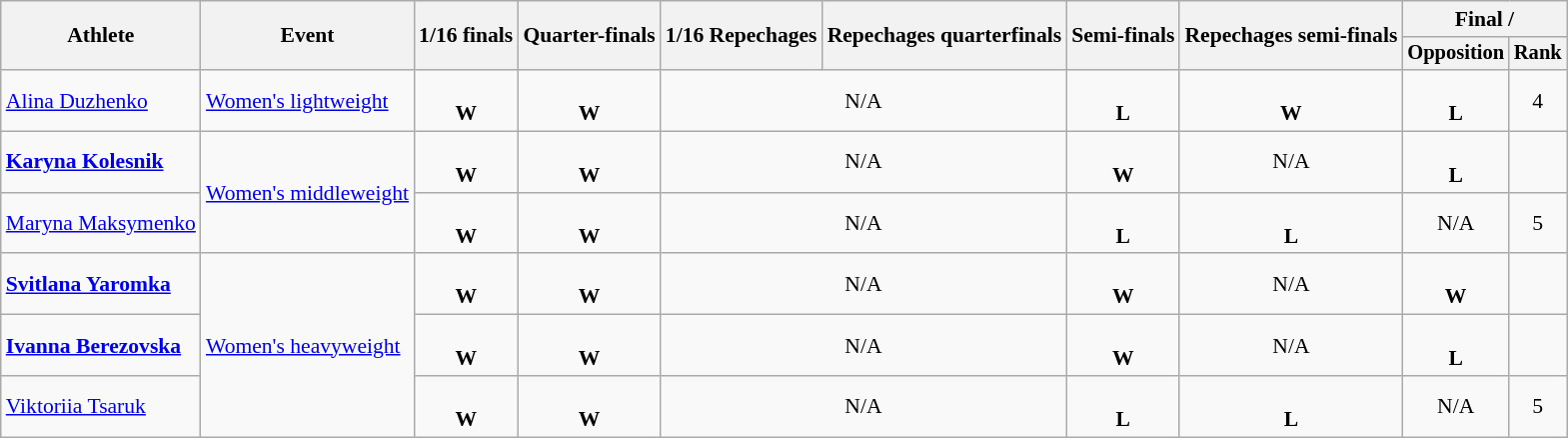<table class="wikitable" style="font-size:90%">
<tr>
<th rowspan=2>Athlete</th>
<th rowspan=2>Event</th>
<th rowspan=2>1/16 finals</th>
<th rowspan=2>Quarter-finals</th>
<th rowspan=2>1/16 Repechages</th>
<th rowspan=2>Repechages quarterfinals</th>
<th rowspan=2>Semi-finals</th>
<th rowspan=2>Repechages semi-finals</th>
<th colspan="2">Final / </th>
</tr>
<tr style="font-size:95%">
<th>Opposition</th>
<th>Rank</th>
</tr>
<tr align=center>
<td align=left><a href='#'>Alina Duzhenko</a></td>
<td align=left><a href='#'>Women's lightweight</a></td>
<td><br> <strong>W</strong></td>
<td><br> <strong>W</strong></td>
<td colspan=2>N/A</td>
<td><br> <strong>L</strong></td>
<td><br> <strong>W</strong></td>
<td><br> <strong>L</strong></td>
<td>4</td>
</tr>
<tr align=center>
<td align=left><strong><a href='#'>Karyna Kolesnik</a></strong></td>
<td align=left rowspan=2><a href='#'>Women's middleweight</a></td>
<td><br> <strong>W</strong></td>
<td><br> <strong>W</strong></td>
<td colspan=2>N/A</td>
<td><br> <strong>W</strong></td>
<td>N/A</td>
<td><br> <strong>L</strong></td>
<td></td>
</tr>
<tr align=center>
<td align=left><a href='#'>Maryna Maksymenko</a></td>
<td><br> <strong>W</strong></td>
<td><br> <strong>W</strong></td>
<td colspan=2>N/A</td>
<td><br> <strong>L</strong></td>
<td><br> <strong>L</strong></td>
<td>N/A</td>
<td>5</td>
</tr>
<tr align=center>
<td align=left><strong><a href='#'>Svitlana Yaromka</a></strong></td>
<td align=left rowspan=3><a href='#'>Women's heavyweight</a></td>
<td><br> <strong>W</strong></td>
<td><br> <strong>W</strong></td>
<td colspan=2>N/A</td>
<td><br> <strong>W</strong></td>
<td>N/A</td>
<td><br> <strong>W</strong></td>
<td></td>
</tr>
<tr align=center>
<td align=left><strong><a href='#'>Ivanna Berezovska</a></strong></td>
<td><br> <strong>W</strong></td>
<td><br> <strong>W</strong></td>
<td colspan=2>N/A</td>
<td><br> <strong>W</strong></td>
<td>N/A</td>
<td><br> <strong>L</strong></td>
<td></td>
</tr>
<tr align=center>
<td align=left><a href='#'>Viktoriia Tsaruk</a></td>
<td><br> <strong>W</strong></td>
<td><br> <strong>W</strong></td>
<td colspan=2>N/A</td>
<td><br> <strong>L</strong></td>
<td><br> <strong>L</strong></td>
<td>N/A</td>
<td>5</td>
</tr>
</table>
